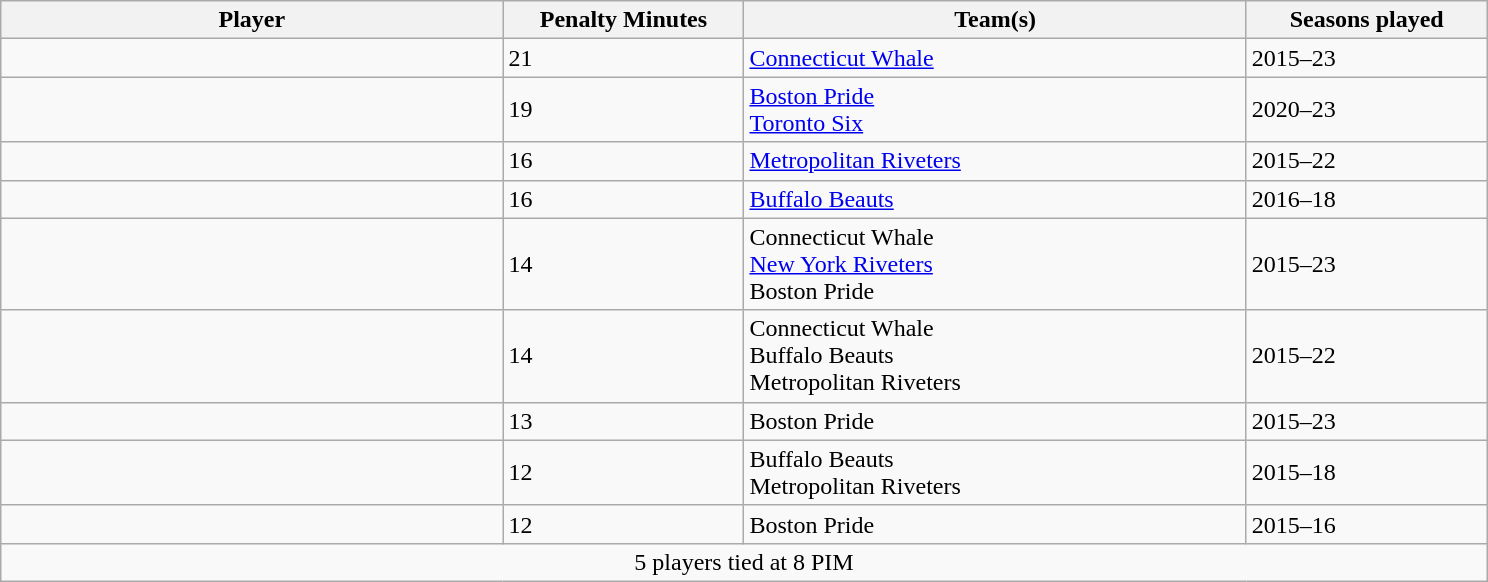<table class="wikitable sortable">
<tr>
<th width="25%">Player</th>
<th width="12%">Penalty Minutes</th>
<th width="25%">Team(s)</th>
<th width="12%">Seasons played</th>
</tr>
<tr>
<td></td>
<td>21</td>
<td><a href='#'>Connecticut Whale</a></td>
<td>2015–23</td>
</tr>
<tr>
<td></td>
<td>19</td>
<td><a href='#'>Boston Pride</a><br><a href='#'>Toronto Six</a></td>
<td>2020–23</td>
</tr>
<tr>
<td></td>
<td>16</td>
<td><a href='#'>Metropolitan Riveters</a></td>
<td>2015–22</td>
</tr>
<tr>
<td></td>
<td>16</td>
<td><a href='#'>Buffalo Beauts</a></td>
<td>2016–18</td>
</tr>
<tr>
<td></td>
<td>14</td>
<td>Connecticut Whale<br><a href='#'>New York Riveters</a><br>Boston Pride</td>
<td>2015–23</td>
</tr>
<tr>
<td></td>
<td>14</td>
<td>Connecticut Whale<br>Buffalo Beauts<br>Metropolitan Riveters</td>
<td>2015–22</td>
</tr>
<tr>
<td></td>
<td>13</td>
<td>Boston Pride</td>
<td>2015–23</td>
</tr>
<tr>
<td></td>
<td>12</td>
<td>Buffalo Beauts<br>Metropolitan Riveters</td>
<td>2015–18</td>
</tr>
<tr>
<td></td>
<td>12</td>
<td>Boston Pride</td>
<td>2015–16</td>
</tr>
<tr>
<td colspan="4" align="center">5 players tied at 8 PIM</td>
</tr>
</table>
